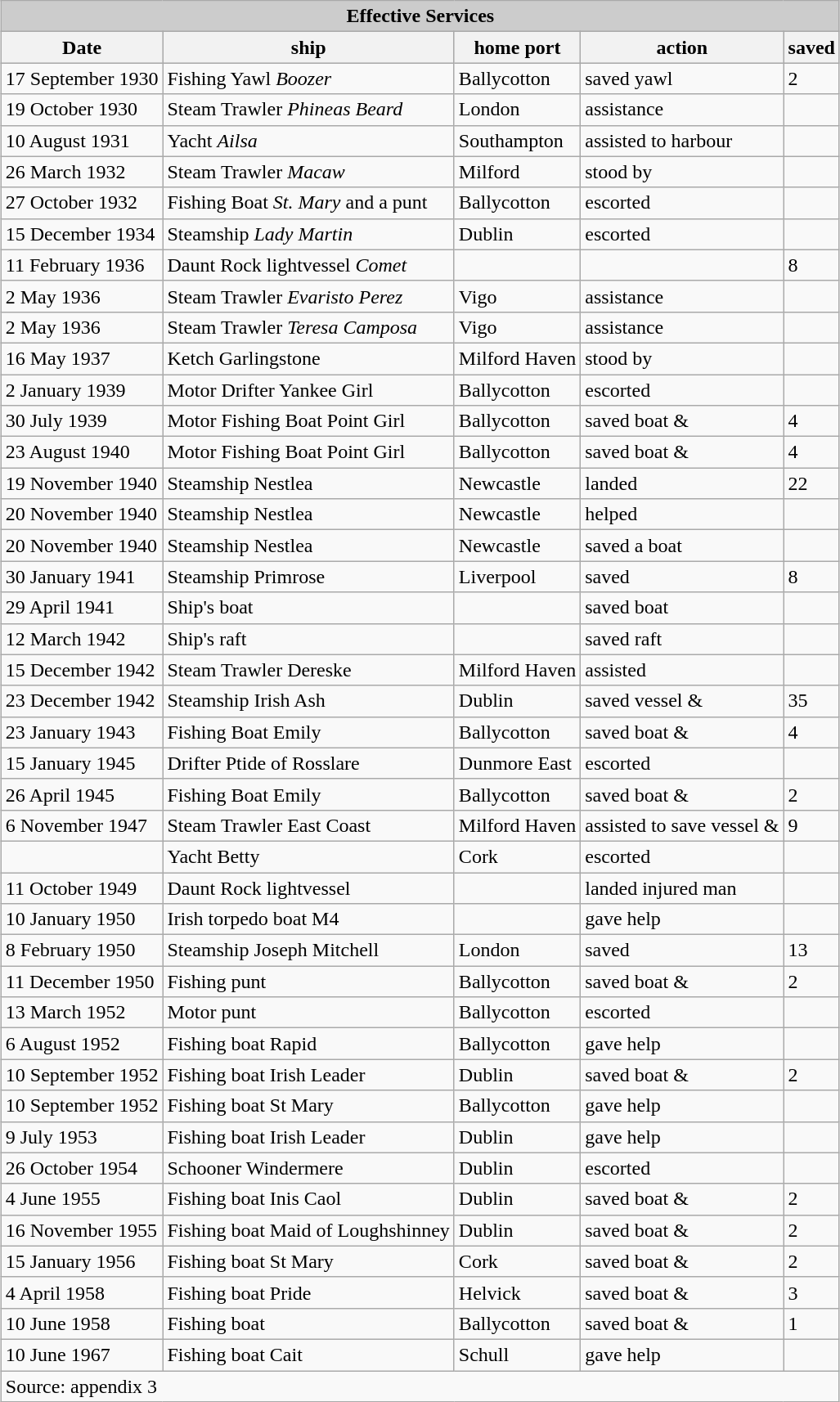<table class="wikitable" style="margin-left:15px">
<tr style="background:#CCCCCC;" align="center">
<td colspan="5"><strong>Effective Services</strong></td>
</tr>
<tr style="background:#CCCCCC;" align="center">
<th>Date</th>
<th>ship</th>
<th>home port</th>
<th>action</th>
<th>saved</th>
</tr>
<tr>
<td>17 September 1930</td>
<td>Fishing Yawl <em>Boozer</em></td>
<td>Ballycotton</td>
<td>saved yawl</td>
<td>2</td>
</tr>
<tr>
<td>19 October 1930</td>
<td>Steam Trawler <em>Phineas Beard</em></td>
<td>London</td>
<td>assistance</td>
<td> </td>
</tr>
<tr>
<td>10 August 1931</td>
<td>Yacht <em>Ailsa</em></td>
<td>Southampton</td>
<td>assisted to harbour</td>
<td> </td>
</tr>
<tr>
<td>26 March 1932</td>
<td>Steam Trawler <em>Macaw</em></td>
<td>Milford</td>
<td>stood by</td>
<td> </td>
</tr>
<tr>
<td>27 October 1932</td>
<td>Fishing Boat <em>St. Mary</em> and a punt</td>
<td>Ballycotton</td>
<td>escorted</td>
<td> </td>
</tr>
<tr>
<td>15 December 1934</td>
<td>Steamship <em>Lady Martin</em></td>
<td>Dublin</td>
<td>escorted</td>
<td> </td>
</tr>
<tr>
<td>11 February 1936</td>
<td>Daunt Rock lightvessel <em>Comet</em></td>
<td> </td>
<td> </td>
<td>8</td>
</tr>
<tr>
<td>2 May 1936</td>
<td>Steam Trawler <em>Evaristo Perez</em></td>
<td>Vigo</td>
<td>assistance</td>
<td> </td>
</tr>
<tr>
<td>2 May 1936</td>
<td>Steam Trawler <em>Teresa Camposa</td>
<td>Vigo</td>
<td>assistance</td>
<td> </td>
</tr>
<tr>
<td>16 May 1937</td>
<td>Ketch </em>Garlingstone<em></td>
<td>Milford Haven</td>
<td>stood by</td>
<td> </td>
</tr>
<tr>
<td>2 January 1939</td>
<td>Motor Drifter </em>Yankee Girl<em></td>
<td>Ballycotton</td>
<td>escorted</td>
<td> </td>
</tr>
<tr>
<td>30 July 1939</td>
<td>Motor Fishing Boat </em>Point Girl<em></td>
<td>Ballycotton</td>
<td>saved boat &</td>
<td>4</td>
</tr>
<tr>
<td>23 August 1940</td>
<td>Motor Fishing Boat </em>Point Girl<em></td>
<td>Ballycotton</td>
<td>saved boat &</td>
<td>4</td>
</tr>
<tr>
<td>19 November 1940</td>
<td>Steamship </em>Nestlea<em></td>
<td>Newcastle</td>
<td>landed</td>
<td>22</td>
</tr>
<tr>
<td>20 November 1940</td>
<td>Steamship </em>Nestlea<em></td>
<td>Newcastle</td>
<td>helped</td>
<td> </td>
</tr>
<tr>
<td>20 November 1940</td>
<td>Steamship </em>Nestlea<em></td>
<td>Newcastle</td>
<td>saved a boat</td>
<td> </td>
</tr>
<tr>
<td>30 January 1941</td>
<td>Steamship </em>Primrose<em></td>
<td>Liverpool</td>
<td>saved</td>
<td>8</td>
</tr>
<tr>
<td>29 April 1941</td>
<td>Ship's boat</td>
<td> </td>
<td>saved boat</td>
<td> </td>
</tr>
<tr>
<td>12 March 1942</td>
<td>Ship's raft</td>
<td> </td>
<td>saved raft</td>
<td> </td>
</tr>
<tr>
<td>15 December 1942</td>
<td>Steam Trawler </em>Dereske<em></td>
<td>Milford Haven</td>
<td>assisted</td>
<td> </td>
</tr>
<tr>
<td>23 December 1942</td>
<td>Steamship </em>Irish Ash<em></td>
<td>Dublin</td>
<td>saved vessel &</td>
<td>35</td>
</tr>
<tr>
<td>23 January 1943</td>
<td>Fishing Boat </em>Emily<em></td>
<td>Ballycotton</td>
<td>saved boat &</td>
<td>4</td>
</tr>
<tr>
<td>15 January 1945</td>
<td>Drifter </em>Ptide of Rosslare<em></td>
<td>Dunmore East</td>
<td>escorted</td>
<td> </td>
</tr>
<tr>
<td>26 April 1945</td>
<td>Fishing Boat </em>Emily<em></td>
<td>Ballycotton</td>
<td>saved boat &</td>
<td>2</td>
</tr>
<tr>
<td>6 November 1947</td>
<td>Steam Trawler </em>East Coast<em></td>
<td>Milford Haven</td>
<td>assisted to save vessel &</td>
<td>9</td>
</tr>
<tr>
<td></td>
<td>Yacht </em>Betty<em></td>
<td>Cork</td>
<td>escorted</td>
<td> </td>
</tr>
<tr>
<td>11 October 1949</td>
<td>Daunt Rock lightvessel</td>
<td> </td>
<td>landed injured man</td>
<td> </td>
</tr>
<tr>
<td>10 January 1950</td>
<td>Irish torpedo boat </em>M4<em></td>
<td> </td>
<td>gave help</td>
<td> </td>
</tr>
<tr>
<td>8 February 1950</td>
<td>Steamship </em>Joseph Mitchell<em></td>
<td>London</td>
<td>saved</td>
<td>13</td>
</tr>
<tr>
<td>11 December 1950</td>
<td>Fishing punt</td>
<td>Ballycotton</td>
<td>saved boat &</td>
<td>2</td>
</tr>
<tr>
<td>13 March 1952</td>
<td>Motor punt</td>
<td>Ballycotton</td>
<td>escorted</td>
<td> </td>
</tr>
<tr>
<td>6 August 1952</td>
<td>Fishing boat </em>Rapid<em></td>
<td>Ballycotton</td>
<td>gave help</td>
<td> </td>
</tr>
<tr>
<td>10 September 1952</td>
<td>Fishing boat </em>Irish Leader<em></td>
<td>Dublin</td>
<td>saved boat &</td>
<td>2</td>
</tr>
<tr>
<td>10 September 1952</td>
<td>Fishing boat </em>St Mary<em></td>
<td>Ballycotton</td>
<td>gave help</td>
<td> </td>
</tr>
<tr>
<td>9 July 1953</td>
<td>Fishing boat </em>Irish Leader<em></td>
<td>Dublin</td>
<td>gave help</td>
<td> </td>
</tr>
<tr>
<td>26 October 1954</td>
<td>Schooner </em>Windermere<em></td>
<td>Dublin</td>
<td>escorted</td>
<td> </td>
</tr>
<tr>
<td>4 June 1955</td>
<td>Fishing boat </em>Inis Caol<em></td>
<td>Dublin</td>
<td>saved boat &</td>
<td>2</td>
</tr>
<tr>
<td>16 November 1955</td>
<td>Fishing boat </em>Maid of Loughshinney<em></td>
<td>Dublin</td>
<td>saved boat &</td>
<td>2</td>
</tr>
<tr>
<td>15 January 1956</td>
<td>Fishing boat </em>St Mary<em></td>
<td>Cork</td>
<td>saved boat &</td>
<td>2</td>
</tr>
<tr>
<td>4 April 1958</td>
<td>Fishing boat </em>Pride<em></td>
<td>Helvick</td>
<td>saved boat &</td>
<td>3</td>
</tr>
<tr>
<td>10 June 1958</td>
<td>Fishing boat</td>
<td>Ballycotton</td>
<td>saved boat &</td>
<td>1</td>
</tr>
<tr>
<td>10 June 1967</td>
<td>Fishing boat </em>Cait<em></td>
<td>Schull</td>
<td>gave help</td>
<td> </td>
</tr>
<tr>
<td colspan="5">Source: appendix 3 </td>
</tr>
</table>
